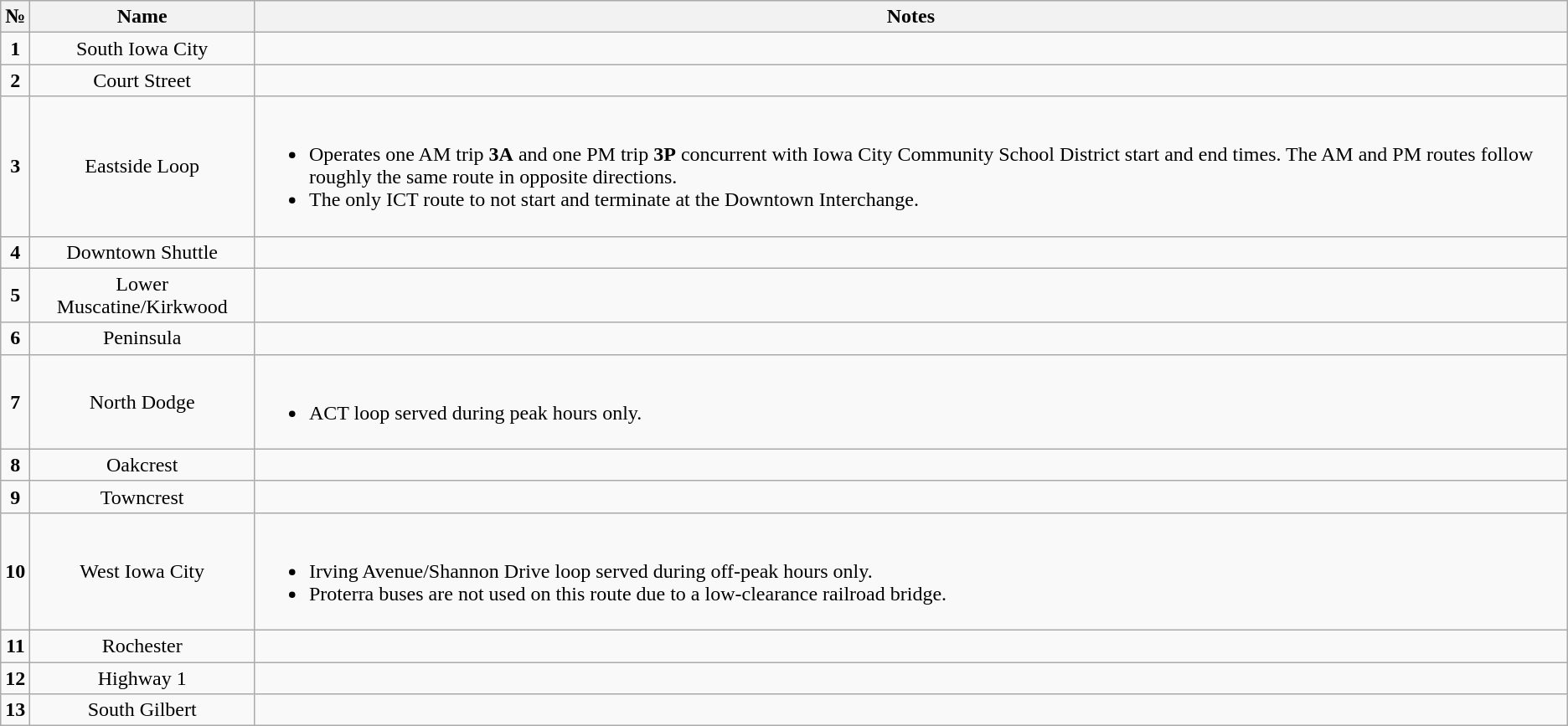<table class="wikitable">
<tr>
<th>№</th>
<th>Name</th>
<th>Notes</th>
</tr>
<tr align="center">
<td><strong>1</strong></td>
<td>South Iowa City</td>
<td align="left"></td>
</tr>
<tr align="center">
<td><strong>2</strong></td>
<td>Court Street</td>
<td align="left"></td>
</tr>
<tr align="center">
<td><strong>3</strong></td>
<td>Eastside Loop</td>
<td align="left"><br><ul><li>Operates one AM trip <strong>3A</strong> and one PM trip <strong>3P</strong> concurrent with Iowa City Community School District start and end times. The AM and PM routes follow roughly the same route in opposite directions.</li><li>The only ICT route to not start and terminate at the Downtown Interchange.</li></ul></td>
</tr>
<tr align="center">
<td><strong>4</strong></td>
<td>Downtown Shuttle</td>
<td align="left"></td>
</tr>
<tr align="center">
<td><strong>5</strong></td>
<td>Lower Muscatine/Kirkwood</td>
<td align="left"></td>
</tr>
<tr align="center">
<td><strong>6</strong></td>
<td>Peninsula</td>
<td align="left"></td>
</tr>
<tr align="center">
<td><strong>7</strong></td>
<td>North Dodge</td>
<td align="left"><br><ul><li>ACT loop served during peak hours only.</li></ul></td>
</tr>
<tr align="center">
<td><strong>8</strong></td>
<td>Oakcrest</td>
<td align="left"></td>
</tr>
<tr align="center">
<td><strong>9</strong></td>
<td>Towncrest</td>
<td align="left"></td>
</tr>
<tr align="center">
<td><strong>10</strong></td>
<td>West Iowa City</td>
<td align="left"><br><ul><li>Irving Avenue/Shannon Drive loop served during off-peak hours only.</li><li>Proterra buses are not used on this route due to a low-clearance railroad bridge.</li></ul></td>
</tr>
<tr align="center">
<td><strong>11</strong></td>
<td>Rochester</td>
<td align="left"></td>
</tr>
<tr align="center">
<td><strong>12</strong></td>
<td>Highway 1</td>
<td align="left"></td>
</tr>
<tr align="center">
<td><strong>13</strong></td>
<td>South Gilbert</td>
<td align="left"></td>
</tr>
</table>
